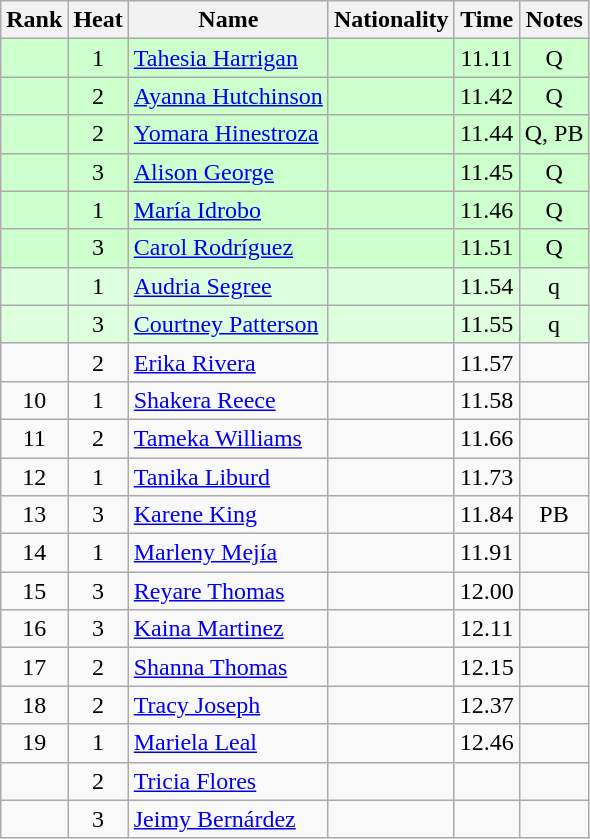<table class="wikitable sortable" style="text-align:center">
<tr>
<th>Rank</th>
<th>Heat</th>
<th>Name</th>
<th>Nationality</th>
<th>Time</th>
<th>Notes</th>
</tr>
<tr bgcolor=ccffcc>
<td></td>
<td>1</td>
<td align=left><a href='#'>Tahesia Harrigan</a></td>
<td align=left></td>
<td>11.11</td>
<td>Q</td>
</tr>
<tr bgcolor=ccffcc>
<td></td>
<td>2</td>
<td align=left><a href='#'>Ayanna Hutchinson</a></td>
<td align=left></td>
<td>11.42</td>
<td>Q</td>
</tr>
<tr bgcolor=ccffcc>
<td></td>
<td>2</td>
<td align=left><a href='#'>Yomara Hinestroza</a></td>
<td align=left></td>
<td>11.44</td>
<td>Q, PB</td>
</tr>
<tr bgcolor=ccffcc>
<td></td>
<td>3</td>
<td align=left><a href='#'>Alison George</a></td>
<td align=left></td>
<td>11.45</td>
<td>Q</td>
</tr>
<tr bgcolor=ccffcc>
<td></td>
<td>1</td>
<td align=left><a href='#'>María Idrobo</a></td>
<td align=left></td>
<td>11.46</td>
<td>Q</td>
</tr>
<tr bgcolor=ccffcc>
<td></td>
<td>3</td>
<td align=left><a href='#'>Carol Rodríguez</a></td>
<td align=left></td>
<td>11.51</td>
<td>Q</td>
</tr>
<tr bgcolor=ddffdd>
<td></td>
<td>1</td>
<td align=left><a href='#'>Audria Segree</a></td>
<td align=left></td>
<td>11.54</td>
<td>q</td>
</tr>
<tr bgcolor=ddffdd>
<td></td>
<td>3</td>
<td align=left><a href='#'>Courtney Patterson</a></td>
<td align=left></td>
<td>11.55</td>
<td>q</td>
</tr>
<tr>
<td></td>
<td>2</td>
<td align=left><a href='#'>Erika Rivera</a></td>
<td align=left></td>
<td>11.57</td>
<td></td>
</tr>
<tr>
<td>10</td>
<td>1</td>
<td align=left><a href='#'>Shakera Reece</a></td>
<td align=left></td>
<td>11.58</td>
<td></td>
</tr>
<tr>
<td>11</td>
<td>2</td>
<td align=left><a href='#'>Tameka Williams</a></td>
<td align=left></td>
<td>11.66</td>
<td></td>
</tr>
<tr>
<td>12</td>
<td>1</td>
<td align=left><a href='#'>Tanika Liburd</a></td>
<td align=left></td>
<td>11.73</td>
<td></td>
</tr>
<tr>
<td>13</td>
<td>3</td>
<td align=left><a href='#'>Karene King</a></td>
<td align=left></td>
<td>11.84</td>
<td>PB</td>
</tr>
<tr>
<td>14</td>
<td>1</td>
<td align=left><a href='#'>Marleny Mejía</a></td>
<td align=left></td>
<td>11.91</td>
<td></td>
</tr>
<tr>
<td>15</td>
<td>3</td>
<td align=left><a href='#'>Reyare Thomas</a></td>
<td align=left></td>
<td>12.00</td>
<td></td>
</tr>
<tr>
<td>16</td>
<td>3</td>
<td align=left><a href='#'>Kaina Martinez</a></td>
<td align=left></td>
<td>12.11</td>
<td></td>
</tr>
<tr>
<td>17</td>
<td>2</td>
<td align=left><a href='#'>Shanna Thomas</a></td>
<td align=left></td>
<td>12.15</td>
<td></td>
</tr>
<tr>
<td>18</td>
<td>2</td>
<td align=left><a href='#'>Tracy Joseph</a></td>
<td align=left></td>
<td>12.37</td>
<td></td>
</tr>
<tr>
<td>19</td>
<td>1</td>
<td align=left><a href='#'>Mariela Leal</a></td>
<td align=left></td>
<td>12.46</td>
<td></td>
</tr>
<tr>
<td></td>
<td>2</td>
<td align=left><a href='#'>Tricia Flores</a></td>
<td align=left></td>
<td></td>
<td></td>
</tr>
<tr>
<td></td>
<td>3</td>
<td align=left><a href='#'>Jeimy Bernárdez</a></td>
<td align=left></td>
<td></td>
<td></td>
</tr>
</table>
